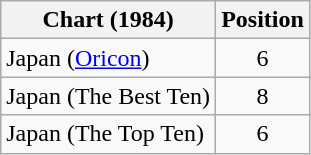<table class="wikitable plainrowheaders sortable">
<tr>
<th>Chart (1984)</th>
<th>Position</th>
</tr>
<tr>
<td>Japan (<a href='#'>Oricon</a>)</td>
<td style="text-align:center;">6</td>
</tr>
<tr>
<td>Japan (The Best Ten)</td>
<td style="text-align:center;">8</td>
</tr>
<tr>
<td>Japan (The Top Ten)</td>
<td style="text-align:center;">6</td>
</tr>
</table>
